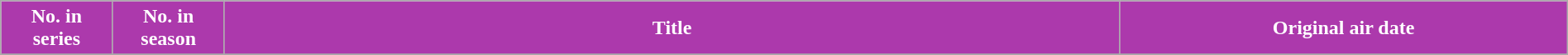<table class="wikitable plainrowheaders" style="width:100%; margin:auto; background:#FFF;">
<tr>
<th style="width:5%; background:#ac39ac; color:#fff;">No. in<br>series </th>
<th style="width:5%; background:#ac39ac; color:#fff;">No. in<br>season </th>
<th style="width:40%; background:#ac39ac; color:#fff;">Title</th>
<th style="width:20%; background:#ac39ac; color:#fff;">Original air date</th>
</tr>
<tr>
</tr>
</table>
